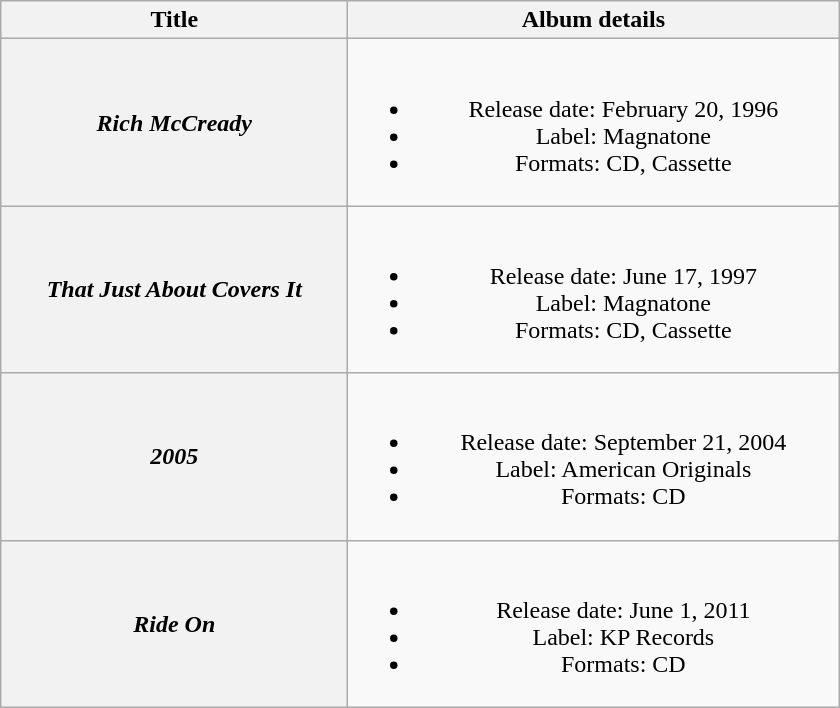<table class="wikitable plainrowheaders" style="text-align:center;">
<tr>
<th style="width:14em;">Title</th>
<th style="width:20em;">Album details</th>
</tr>
<tr>
<th scope="row"><em>Rich McCready</em></th>
<td><br><ul><li>Release date: February 20, 1996</li><li>Label: Magnatone</li><li>Formats: CD, Cassette</li></ul></td>
</tr>
<tr>
<th scope="row"><em>That Just About Covers It</em></th>
<td><br><ul><li>Release date: June 17, 1997</li><li>Label: Magnatone</li><li>Formats: CD, Cassette</li></ul></td>
</tr>
<tr>
<th scope="row"><em>2005</em></th>
<td><br><ul><li>Release date: September 21, 2004</li><li>Label: American Originals</li><li>Formats: CD</li></ul></td>
</tr>
<tr>
<th scope="row"><em>Ride On</em></th>
<td><br><ul><li>Release date: June 1, 2011</li><li>Label: KP Records</li><li>Formats: CD</li></ul></td>
</tr>
</table>
